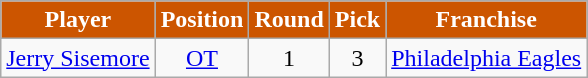<table class=wikitable style="text-align:center">
<tr style="background:#CC5500;color:#FFFFFF;">
<td><strong>Player</strong></td>
<td><strong>Position</strong></td>
<td><strong>Round</strong></td>
<td><strong>Pick</strong></td>
<td><strong>Franchise</strong></td>
</tr>
<tr>
<td align=left><a href='#'>Jerry Sisemore</a></td>
<td><a href='#'>OT</a></td>
<td>1</td>
<td>3</td>
<td align=left><a href='#'>Philadelphia Eagles</a></td>
</tr>
</table>
